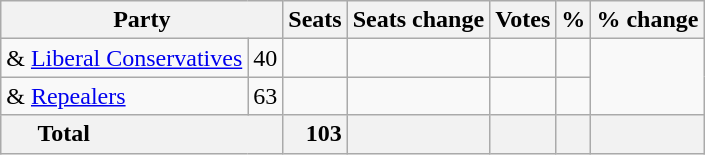<table class="wikitable sortable">
<tr>
<th colspan=2>Party</th>
<th>Seats</th>
<th>Seats change</th>
<th>Votes</th>
<th>%</th>
<th>% change</th>
</tr>
<tr>
<td>  & <a href='#'>Liberal Conservatives</a></td>
<td align=right>40</td>
<td align=right></td>
<td align=right></td>
<td align=right></td>
<td align=right></td>
</tr>
<tr>
<td> & <a href='#'>Repealers</a></td>
<td align=right>63</td>
<td align=right></td>
<td align=right></td>
<td align=right></td>
<td align=right></td>
</tr>
<tr class="sortbottom" style="font-weight: bold; text-align: right; background: #f2f2f2;">
<th colspan="2" style="padding-left: 1.5em; text-align: left;">Total</th>
<td align=right>103</td>
<td align=right></td>
<td align=right></td>
<td align=right></td>
<td align=right></td>
</tr>
</table>
